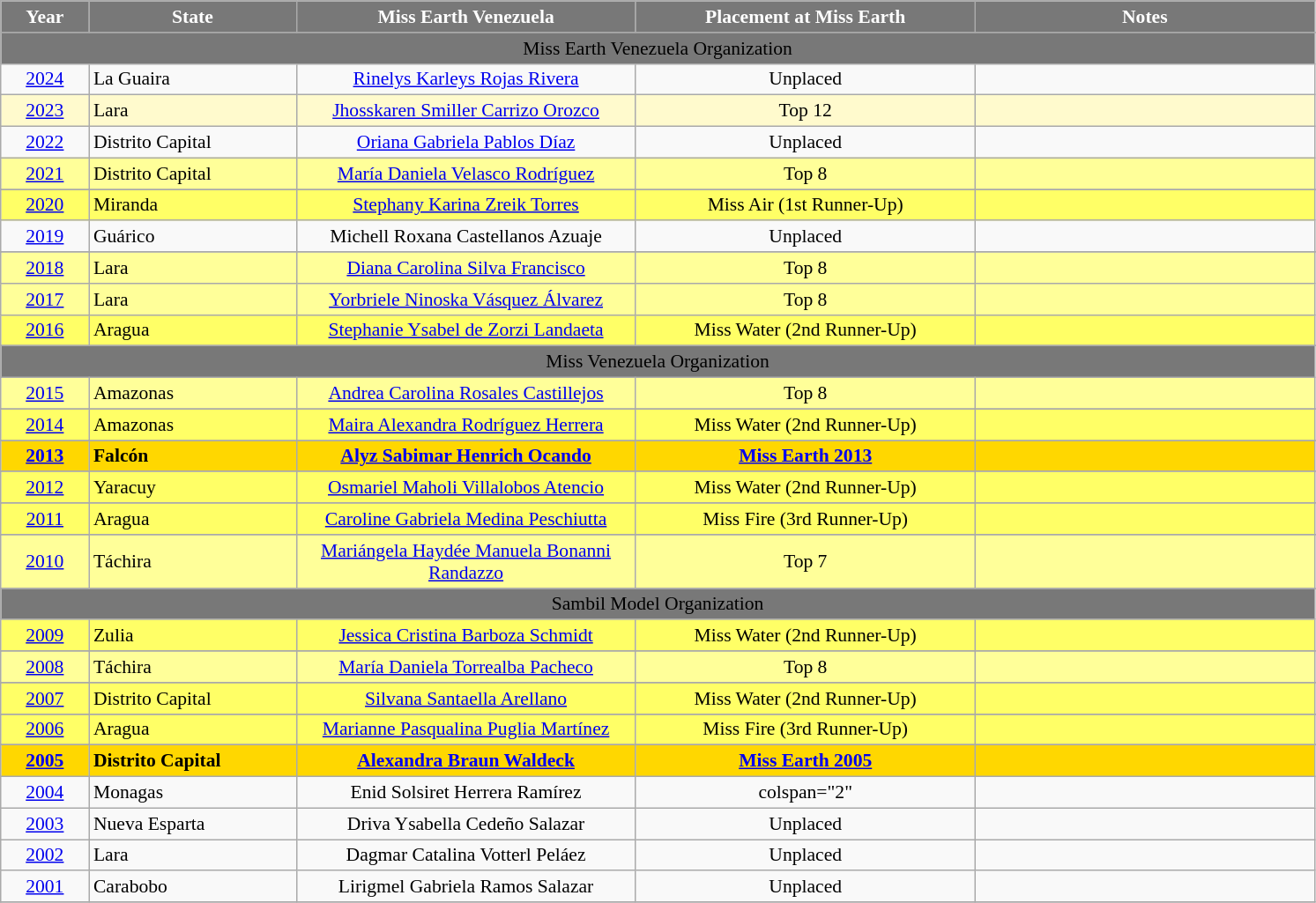<table class="wikitable " style="font-size: 90%; text-align:center;">
<tr>
<th width="60" style="background-color:#787878;color:#FFFFFF;">Year</th>
<th width="150" style="background-color:#787878;color:#FFFFFF;">State</th>
<th width="250" style="background-color:#787878;color:#FFFFFF;"><span>Miss Earth Venezuela</span></th>
<th width="250" style="background-color:#787878;color:#FFFFFF;">Placement at <span>Miss Earth</span></th>
<th width="250" style="background-color:#787878;color:#FFFFFF;">Notes</th>
</tr>
<tr>
</tr>
<tr bgcolor="#787878" align="center">
<td colspan="5"><span>Miss Earth Venezuela Organization</span></td>
</tr>
<tr>
<td><a href='#'>2024</a></td>
<td align="left">La Guaira</td>
<td><a href='#'>Rinelys Karleys Rojas Rivera</a></td>
<td>Unplaced</td>
<td></td>
</tr>
<tr style="background-color:#FFFACD">
<td><a href='#'>2023</a></td>
<td align="left">Lara</td>
<td><a href='#'>Jhosskaren Smiller Carrizo Orozco</a></td>
<td>Top 12</td>
<td style="background:;"></td>
</tr>
<tr>
<td><a href='#'>2022</a></td>
<td align="left">Distrito Capital</td>
<td><a href='#'>Oriana Gabriela Pablos Díaz</a></td>
<td>Unplaced</td>
<td style="background:;"></td>
</tr>
<tr style="background-color:#FFFF99">
<td><a href='#'>2021</a></td>
<td align="left">Distrito Capital</td>
<td><a href='#'>María Daniela Velasco Rodríguez</a></td>
<td>Top 8</td>
<td style="background:;"></td>
</tr>
<tr>
</tr>
<tr style="background-color:#FFFF66">
<td><a href='#'>2020</a></td>
<td align="left">Miranda</td>
<td><a href='#'>Stephany Karina Zreik Torres</a></td>
<td>Miss Air (1st Runner-Up)</td>
<td style="background:;"></td>
</tr>
<tr>
<td><a href='#'>2019</a></td>
<td align="left">Guárico</td>
<td>Michell Roxana Castellanos Azuaje</td>
<td>Unplaced</td>
<td style="background:;"></td>
</tr>
<tr>
</tr>
<tr style="background-color:#FFFF99">
<td><a href='#'>2018</a></td>
<td align="left">Lara</td>
<td><a href='#'>Diana Carolina Silva Francisco</a></td>
<td>Top 8</td>
<td style="background:;"></td>
</tr>
<tr style="background-color:#FFFF99">
<td><a href='#'>2017</a></td>
<td align="left">Lara</td>
<td><a href='#'>Yorbriele Ninoska Vásquez Álvarez</a></td>
<td>Top 8</td>
<td style="background:;"></td>
</tr>
<tr style="background-color:#FFFF66">
<td><a href='#'>2016</a></td>
<td align="left">Aragua</td>
<td><a href='#'>Stephanie Ysabel de Zorzi Landaeta</a></td>
<td>Miss Water (2nd Runner-Up)</td>
<td style="background:;"></td>
</tr>
<tr>
</tr>
<tr bgcolor="#787878" align="center">
<td colspan="5"><span>Miss Venezuela Organization</span></td>
</tr>
<tr style="background-color:#FFFF99;">
<td><a href='#'>2015</a></td>
<td align="left">Amazonas</td>
<td><a href='#'>Andrea Carolina Rosales Castillejos</a></td>
<td>Top 8</td>
<td style="background:;"></td>
</tr>
<tr>
</tr>
<tr style="background-color:#FFFF66;">
<td><a href='#'>2014</a></td>
<td align="left">Amazonas</td>
<td><a href='#'>Maira Alexandra Rodríguez Herrera</a></td>
<td>Miss Water (2nd Runner-Up)</td>
<td style="background:;"></td>
</tr>
<tr>
</tr>
<tr style="background-color:gold; font-weight: bold ">
<td><a href='#'>2013</a></td>
<td align="left">Falcón</td>
<td><a href='#'>Alyz Sabimar Henrich Ocando</a></td>
<td><a href='#'>Miss Earth 2013</a></td>
<td style="background:;"></td>
</tr>
<tr>
</tr>
<tr style="background-color:#FFFF66;">
<td><a href='#'>2012</a></td>
<td align="left">Yaracuy</td>
<td><a href='#'>Osmariel Maholi Villalobos Atencio</a></td>
<td>Miss Water (2nd Runner-Up)</td>
<td style="background:;"></td>
</tr>
<tr>
</tr>
<tr style="background-color:#FFFF66;">
<td><a href='#'>2011</a></td>
<td align="left">Aragua</td>
<td><a href='#'>Caroline Gabriela Medina Peschiutta</a></td>
<td>Miss Fire (3rd Runner-Up)</td>
<td style="background:;"></td>
</tr>
<tr>
</tr>
<tr style="background-color:#FFFF99;">
<td><a href='#'>2010</a></td>
<td align="left">Táchira</td>
<td><a href='#'>Mariángela Haydée Manuela Bonanni Randazzo</a></td>
<td>Top 7</td>
<td style="background:;"></td>
</tr>
<tr>
</tr>
<tr bgcolor="#787878" align="center">
<td colspan="5"><span>Sambil Model Organization</span></td>
</tr>
<tr style="background-color:#FFFF66;">
<td><a href='#'>2009</a></td>
<td align="left">Zulia</td>
<td><a href='#'>Jessica Cristina Barboza Schmidt</a></td>
<td>Miss Water (2nd Runner-Up)</td>
<td style="background:;"></td>
</tr>
<tr>
</tr>
<tr style="background-color:#FFFF99;">
<td><a href='#'>2008</a></td>
<td align="left">Táchira</td>
<td><a href='#'>María Daniela Torrealba Pacheco</a></td>
<td>Top 8</td>
<td style="background:;"></td>
</tr>
<tr>
</tr>
<tr style="background-color:#FFFF66;">
<td><a href='#'>2007</a></td>
<td align="left">Distrito Capital</td>
<td><a href='#'>Silvana Santaella Arellano</a></td>
<td>Miss Water (2nd Runner-Up)</td>
<td style="background:;"></td>
</tr>
<tr>
</tr>
<tr style="background-color:#FFFF66;">
<td><a href='#'>2006</a></td>
<td align="left">Aragua</td>
<td><a href='#'>Marianne Pasqualina Puglia Martínez</a></td>
<td>Miss Fire (3rd Runner-Up)</td>
<td style="background:;"></td>
</tr>
<tr>
</tr>
<tr style="background-color:gold; font-weight: bold ">
<td><a href='#'>2005</a></td>
<td align="left">Distrito Capital</td>
<td><a href='#'>Alexandra Braun Waldeck</a></td>
<td><a href='#'>Miss Earth 2005</a></td>
<td style="background:;"></td>
</tr>
<tr>
<td><a href='#'>2004</a></td>
<td align="left">Monagas</td>
<td>Enid Solsiret Herrera Ramírez</td>
<td>colspan="2" </td>
</tr>
<tr>
<td><a href='#'>2003</a></td>
<td align="left">Nueva Esparta</td>
<td>Driva Ysabella Cedeño Salazar</td>
<td>Unplaced</td>
<td></td>
</tr>
<tr>
<td><a href='#'>2002</a></td>
<td align="left">Lara</td>
<td>Dagmar Catalina Votterl Peláez</td>
<td>Unplaced</td>
<td></td>
</tr>
<tr>
<td><a href='#'>2001</a></td>
<td align="left">Carabobo</td>
<td>Lirigmel Gabriela Ramos Salazar</td>
<td>Unplaced</td>
<td></td>
</tr>
<tr>
</tr>
</table>
